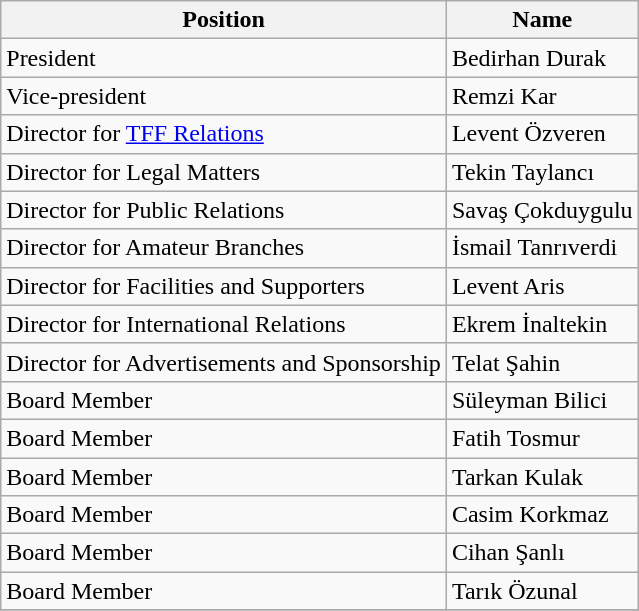<table class="wikitable">
<tr>
<th>Position</th>
<th>Name</th>
</tr>
<tr>
<td>President</td>
<td>Bedirhan Durak</td>
</tr>
<tr>
<td>Vice-president</td>
<td>Remzi Kar</td>
</tr>
<tr>
<td>Director for <a href='#'>TFF Relations</a></td>
<td>Levent Özveren</td>
</tr>
<tr>
<td>Director for Legal Matters</td>
<td>Tekin Taylancı</td>
</tr>
<tr>
<td>Director for Public Relations</td>
<td>Savaş Çokduygulu</td>
</tr>
<tr>
<td>Director for Amateur Branches</td>
<td>İsmail Tanrıverdi</td>
</tr>
<tr>
<td>Director for Facilities and Supporters</td>
<td>Levent Aris</td>
</tr>
<tr>
<td>Director for International Relations</td>
<td>Ekrem İnaltekin</td>
</tr>
<tr>
<td>Director for Advertisements and Sponsorship</td>
<td>Telat Şahin</td>
</tr>
<tr>
<td>Board Member</td>
<td>Süleyman Bilici</td>
</tr>
<tr>
<td>Board Member</td>
<td>Fatih Tosmur</td>
</tr>
<tr>
<td>Board Member</td>
<td>Tarkan Kulak</td>
</tr>
<tr>
<td>Board Member</td>
<td>Casim Korkmaz</td>
</tr>
<tr>
<td>Board Member</td>
<td>Cihan Şanlı</td>
</tr>
<tr>
<td>Board Member</td>
<td>Tarık Özunal</td>
</tr>
<tr>
</tr>
</table>
